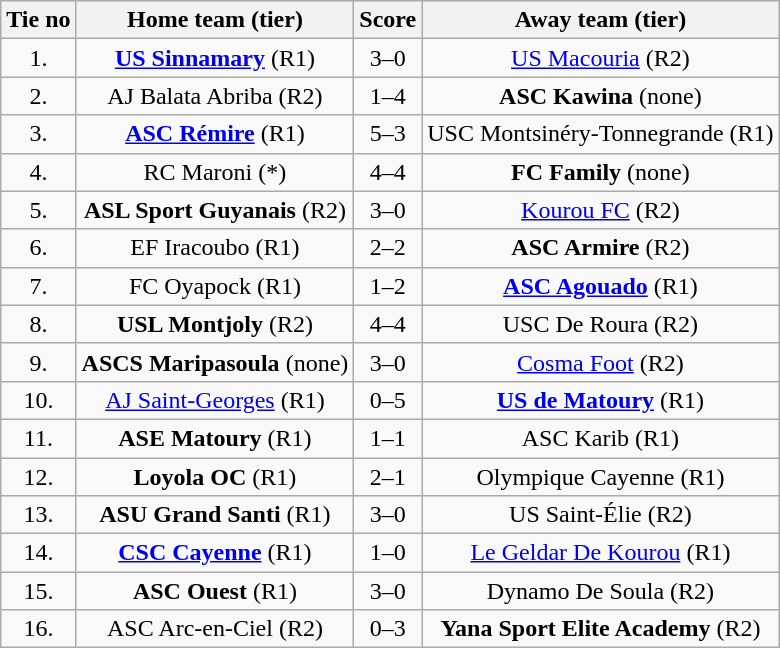<table class="wikitable" style="text-align: center">
<tr>
<th>Tie no</th>
<th>Home team (tier)</th>
<th>Score</th>
<th>Away team (tier)</th>
</tr>
<tr>
<td>1.</td>
<td> <strong><a href='#'>US Sinnamary</a></strong> (R1)</td>
<td>3–0</td>
<td><a href='#'>US Macouria</a> (R2) </td>
</tr>
<tr>
<td>2.</td>
<td> AJ Balata Abriba (R2)</td>
<td>1–4</td>
<td><strong>ASC Kawina</strong> (none) </td>
</tr>
<tr>
<td>3.</td>
<td> <strong><a href='#'>ASC Rémire</a></strong> (R1)</td>
<td>5–3</td>
<td>USC Montsinéry-Tonnegrande (R1) </td>
</tr>
<tr>
<td>4.</td>
<td> RC Maroni (*)</td>
<td>4–4 </td>
<td><strong>FC Family</strong> (none) </td>
</tr>
<tr>
<td>5.</td>
<td> <strong>ASL Sport Guyanais</strong> (R2)</td>
<td>3–0</td>
<td><a href='#'>Kourou FC</a> (R2) </td>
</tr>
<tr>
<td>6.</td>
<td> EF Iracoubo (R1)</td>
<td>2–2 </td>
<td><strong>ASC Armire</strong> (R2) </td>
</tr>
<tr>
<td>7.</td>
<td> FC Oyapock (R1)</td>
<td>1–2</td>
<td><strong><a href='#'>ASC Agouado</a></strong> (R1) </td>
</tr>
<tr>
<td>8.</td>
<td> <strong>USL Montjoly</strong> (R2)</td>
<td>4–4 </td>
<td>USC De Roura (R2) </td>
</tr>
<tr>
<td>9.</td>
<td> <strong>ASCS Maripasoula</strong> (none)</td>
<td>3–0</td>
<td><a href='#'>Cosma Foot</a> (R2) </td>
</tr>
<tr>
<td>10.</td>
<td> <a href='#'>AJ Saint-Georges</a> (R1)</td>
<td>0–5</td>
<td><strong><a href='#'>US de Matoury</a></strong> (R1) </td>
</tr>
<tr>
<td>11.</td>
<td> <strong>ASE Matoury</strong> (R1)</td>
<td>1–1 </td>
<td>ASC Karib (R1) </td>
</tr>
<tr>
<td>12.</td>
<td> <strong>Loyola OC</strong> (R1)</td>
<td>2–1</td>
<td>Olympique Cayenne (R1) </td>
</tr>
<tr>
<td>13.</td>
<td> <strong>ASU Grand Santi</strong> (R1)</td>
<td>3–0</td>
<td>US Saint-Élie (R2) </td>
</tr>
<tr>
<td>14.</td>
<td> <strong><a href='#'>CSC Cayenne</a></strong> (R1)</td>
<td>1–0</td>
<td><a href='#'>Le Geldar De Kourou</a> (R1) </td>
</tr>
<tr>
<td>15.</td>
<td> <strong>ASC Ouest</strong> (R1)</td>
<td>3–0</td>
<td>Dynamo De Soula (R2) </td>
</tr>
<tr>
<td>16.</td>
<td> ASC Arc-en-Ciel (R2)</td>
<td>0–3</td>
<td><strong>Yana Sport Elite Academy</strong> (R2) </td>
</tr>
</table>
